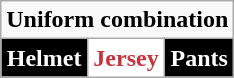<table class="wikitable"  style="display: inline-table;">
<tr>
<td align="center" Colspan="3"><strong>Uniform combination</strong></td>
</tr>
<tr align="center">
<td style="background:#000000; color:white"><strong>Helmet</strong></td>
<td style="background:white; color:#cb333b"><strong>Jersey</strong></td>
<td style="background:#000000; color:white"><strong>Pants</strong></td>
</tr>
</table>
